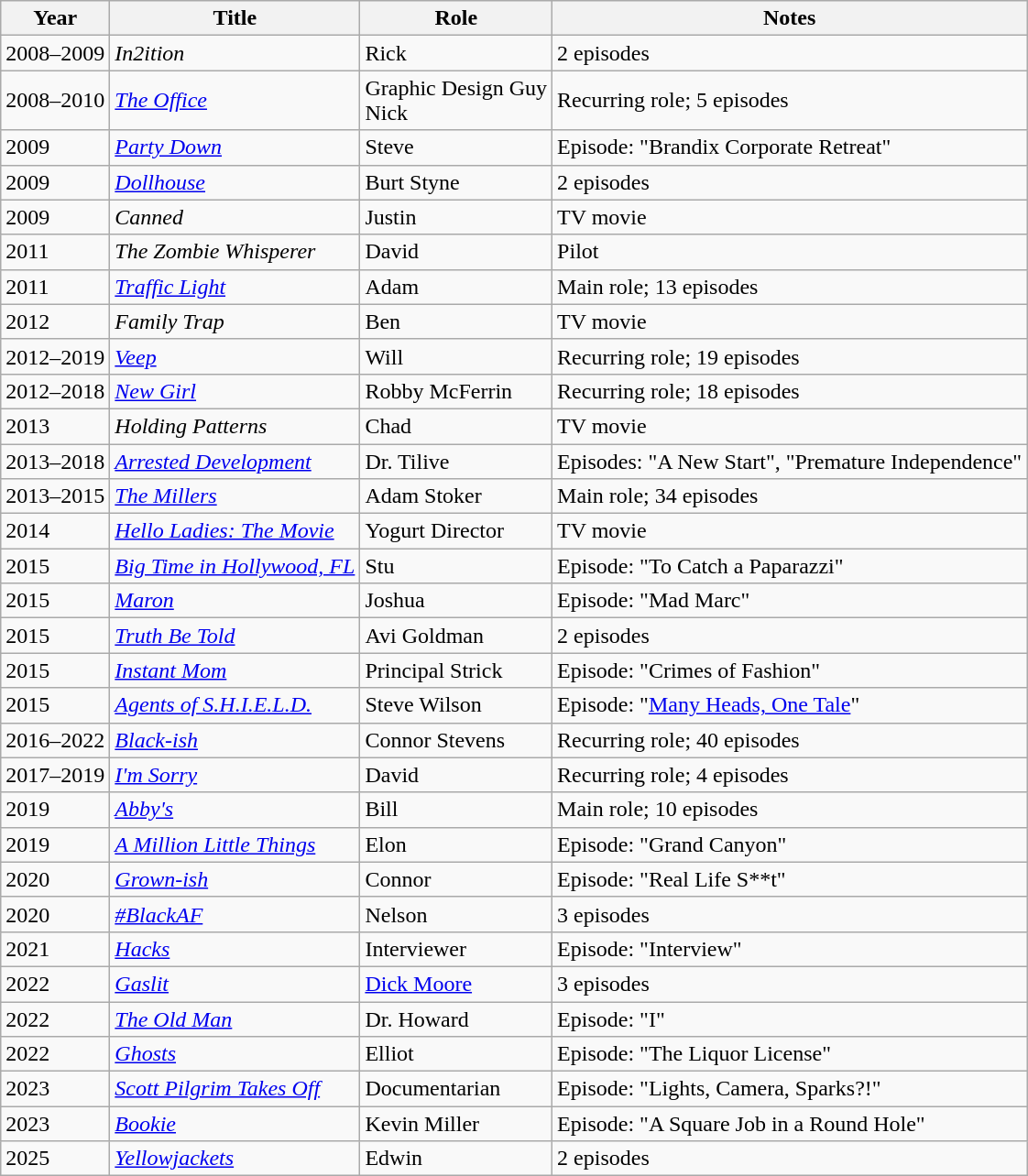<table class="wikitable sortable">
<tr>
<th>Year</th>
<th>Title</th>
<th>Role</th>
<th class="unsortable">Notes</th>
</tr>
<tr>
<td>2008–2009</td>
<td><em>In2ition</em></td>
<td>Rick</td>
<td>2 episodes</td>
</tr>
<tr>
<td>2008–2010</td>
<td><em><a href='#'>The Office</a></em></td>
<td>Graphic Design Guy<br>Nick</td>
<td>Recurring role; 5 episodes</td>
</tr>
<tr>
<td>2009</td>
<td><em><a href='#'>Party Down</a></em></td>
<td>Steve</td>
<td>Episode: "Brandix Corporate Retreat"</td>
</tr>
<tr>
<td>2009</td>
<td><em><a href='#'>Dollhouse</a></em></td>
<td>Burt Styne</td>
<td>2 episodes</td>
</tr>
<tr>
<td>2009</td>
<td><em>Canned</em></td>
<td>Justin</td>
<td>TV movie</td>
</tr>
<tr>
<td>2011</td>
<td><em>The Zombie Whisperer</em></td>
<td>David</td>
<td>Pilot</td>
</tr>
<tr>
<td>2011</td>
<td><em><a href='#'>Traffic Light</a></em></td>
<td>Adam</td>
<td>Main role; 13 episodes</td>
</tr>
<tr>
<td>2012</td>
<td><em>Family Trap</em></td>
<td>Ben</td>
<td>TV movie</td>
</tr>
<tr>
<td>2012–2019</td>
<td><em><a href='#'>Veep</a></em></td>
<td>Will</td>
<td>Recurring role; 19 episodes</td>
</tr>
<tr>
<td>2012–2018</td>
<td><em><a href='#'>New Girl</a></em></td>
<td>Robby McFerrin</td>
<td>Recurring role; 18 episodes</td>
</tr>
<tr>
<td>2013</td>
<td><em>Holding Patterns</em></td>
<td>Chad</td>
<td>TV movie</td>
</tr>
<tr>
<td>2013–2018</td>
<td><em><a href='#'>Arrested Development</a></em></td>
<td>Dr. Tilive</td>
<td>Episodes: "A New Start", "Premature Independence"</td>
</tr>
<tr>
<td>2013–2015</td>
<td><em><a href='#'>The Millers</a></em></td>
<td>Adam Stoker</td>
<td>Main role; 34 episodes</td>
</tr>
<tr>
<td>2014</td>
<td><em><a href='#'>Hello Ladies: The Movie</a></em></td>
<td>Yogurt Director</td>
<td>TV movie</td>
</tr>
<tr>
<td>2015</td>
<td><em><a href='#'>Big Time in Hollywood, FL</a></em></td>
<td>Stu</td>
<td>Episode: "To Catch a Paparazzi"</td>
</tr>
<tr>
<td>2015</td>
<td><em><a href='#'>Maron</a></em></td>
<td>Joshua</td>
<td>Episode: "Mad Marc"</td>
</tr>
<tr>
<td>2015</td>
<td><em><a href='#'>Truth Be Told</a></em></td>
<td>Avi Goldman</td>
<td>2 episodes</td>
</tr>
<tr>
<td>2015</td>
<td><em><a href='#'>Instant Mom</a></em></td>
<td>Principal Strick</td>
<td>Episode: "Crimes of Fashion"</td>
</tr>
<tr>
<td>2015</td>
<td><em><a href='#'>Agents of S.H.I.E.L.D.</a></em></td>
<td>Steve Wilson</td>
<td>Episode: "<a href='#'>Many Heads, One Tale</a>"</td>
</tr>
<tr>
<td>2016–2022</td>
<td><em><a href='#'>Black-ish</a></em></td>
<td>Connor Stevens</td>
<td>Recurring role; 40 episodes</td>
</tr>
<tr>
<td>2017–2019</td>
<td><em><a href='#'>I'm Sorry</a></em></td>
<td>David</td>
<td>Recurring role; 4 episodes</td>
</tr>
<tr>
<td>2019</td>
<td><em><a href='#'>Abby's</a></em></td>
<td>Bill</td>
<td>Main role; 10 episodes</td>
</tr>
<tr>
<td>2019</td>
<td><em><a href='#'>A Million Little Things</a></em></td>
<td>Elon</td>
<td>Episode: "Grand Canyon"</td>
</tr>
<tr>
<td>2020</td>
<td><em><a href='#'>Grown-ish</a></em></td>
<td>Connor</td>
<td>Episode: "Real Life S**t"</td>
</tr>
<tr>
<td>2020</td>
<td><em><a href='#'>#BlackAF</a></em></td>
<td>Nelson</td>
<td>3 episodes</td>
</tr>
<tr>
<td>2021</td>
<td><em><a href='#'>Hacks</a></em></td>
<td>Interviewer</td>
<td>Episode: "Interview"</td>
</tr>
<tr>
<td>2022</td>
<td><em><a href='#'>Gaslit</a></em></td>
<td><a href='#'>Dick Moore</a></td>
<td>3 episodes</td>
</tr>
<tr>
<td>2022</td>
<td><em><a href='#'>The Old Man</a></em></td>
<td>Dr. Howard</td>
<td>Episode: "I"</td>
</tr>
<tr>
<td>2022</td>
<td><em><a href='#'>Ghosts</a></em></td>
<td>Elliot</td>
<td>Episode: "The Liquor License"</td>
</tr>
<tr>
<td>2023</td>
<td><em><a href='#'>Scott Pilgrim Takes Off</a></em></td>
<td>Documentarian</td>
<td>Episode: "Lights, Camera, Sparks?!"</td>
</tr>
<tr>
<td>2023</td>
<td><em><a href='#'>Bookie</a></em></td>
<td>Kevin Miller</td>
<td>Episode: "A Square Job in a Round Hole"</td>
</tr>
<tr>
<td>2025</td>
<td><em><a href='#'>Yellowjackets</a></em></td>
<td>Edwin</td>
<td>2 episodes</td>
</tr>
</table>
